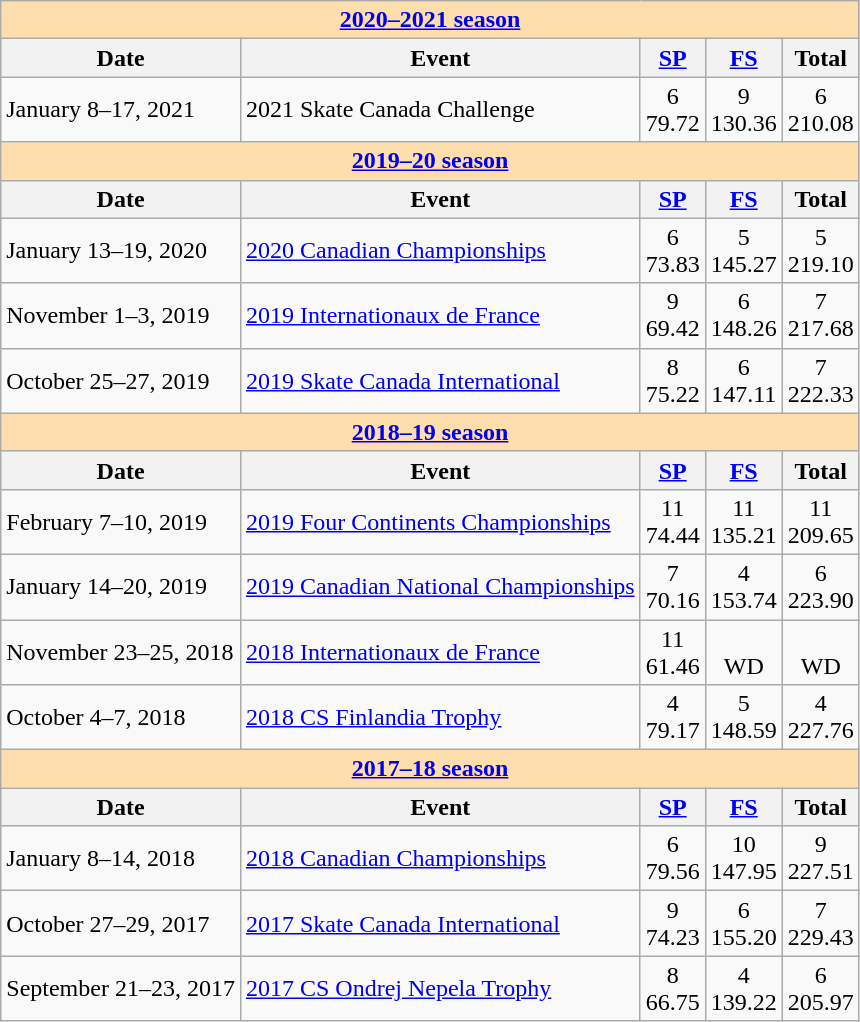<table class="wikitable">
<tr>
<td style="background-color: #ffdead; " colspan=5 align=center><a href='#'><strong>2020–2021 season</strong></a></td>
</tr>
<tr>
<th>Date</th>
<th>Event</th>
<th><a href='#'>SP</a></th>
<th><a href='#'>FS</a></th>
<th>Total</th>
</tr>
<tr>
<td>January 8–17, 2021</td>
<td>2021 Skate Canada Challenge</td>
<td align=center>6 <br> 79.72</td>
<td align=center>9 <br> 130.36</td>
<td align=center>6 <br> 210.08</td>
</tr>
<tr>
<td style="background-color: #ffdead; " colspan=5 align=center><a href='#'><strong>2019–20 season</strong></a></td>
</tr>
<tr>
<th>Date</th>
<th>Event</th>
<th><a href='#'>SP</a></th>
<th><a href='#'>FS</a></th>
<th>Total</th>
</tr>
<tr>
<td>January 13–19, 2020</td>
<td><a href='#'>2020 Canadian Championships</a></td>
<td align=center>6 <br> 73.83</td>
<td align=center>5 <br> 145.27</td>
<td align=center>5 <br> 219.10</td>
</tr>
<tr>
<td>November 1–3, 2019</td>
<td><a href='#'>2019 Internationaux de France</a></td>
<td align=center>9 <br> 69.42</td>
<td align=center>6 <br> 148.26</td>
<td align=center>7 <br> 217.68</td>
</tr>
<tr>
<td>October 25–27, 2019</td>
<td><a href='#'>2019 Skate Canada International</a></td>
<td align=center>8 <br> 75.22</td>
<td align=center>6 <br> 147.11</td>
<td align=center>7 <br> 222.33</td>
</tr>
<tr>
<td style="background-color: #ffdead; " colspan=5 align=center><a href='#'><strong>2018–19 season</strong></a></td>
</tr>
<tr>
<th>Date</th>
<th>Event</th>
<th><a href='#'>SP</a></th>
<th><a href='#'>FS</a></th>
<th>Total</th>
</tr>
<tr>
<td>February 7–10, 2019</td>
<td><a href='#'>2019 Four Continents Championships</a></td>
<td align=center>11 <br> 74.44</td>
<td align=center>11 <br> 135.21</td>
<td align=center>11 <br> 209.65</td>
</tr>
<tr>
<td>January 14–20, 2019</td>
<td><a href='#'>2019 Canadian National Championships</a></td>
<td align=center>7 <br> 70.16</td>
<td align=center>4 <br> 153.74</td>
<td align=center>6 <br> 223.90</td>
</tr>
<tr>
<td>November 23–25, 2018</td>
<td><a href='#'>2018 Internationaux de France</a></td>
<td align=center>11 <br> 61.46</td>
<td align=center><br> WD</td>
<td align=center><br> WD</td>
</tr>
<tr>
<td>October 4–7, 2018</td>
<td><a href='#'>2018 CS Finlandia Trophy</a></td>
<td align=center>4 <br> 79.17</td>
<td align=center>5 <br> 148.59</td>
<td align=center>4 <br> 227.76</td>
</tr>
<tr>
<td style="background-color: #ffdead; " colspan=5 align=center><a href='#'><strong>2017–18 season</strong></a></td>
</tr>
<tr>
<th>Date</th>
<th>Event</th>
<th><a href='#'>SP</a></th>
<th><a href='#'>FS</a></th>
<th>Total</th>
</tr>
<tr>
<td>January 8–14, 2018</td>
<td><a href='#'>2018 Canadian Championships</a></td>
<td align=center>6 <br> 79.56</td>
<td align=center>10 <br> 147.95</td>
<td align=center>9 <br> 227.51</td>
</tr>
<tr>
<td>October 27–29, 2017</td>
<td><a href='#'>2017 Skate Canada International</a></td>
<td align=center>9 <br> 74.23</td>
<td align=center>6 <br> 155.20</td>
<td align=center>7 <br> 229.43</td>
</tr>
<tr>
<td>September 21–23, 2017</td>
<td><a href='#'>2017 CS Ondrej Nepela Trophy</a></td>
<td align=center>8 <br> 66.75</td>
<td align=center>4 <br> 139.22</td>
<td align=center>6 <br> 205.97</td>
</tr>
</table>
